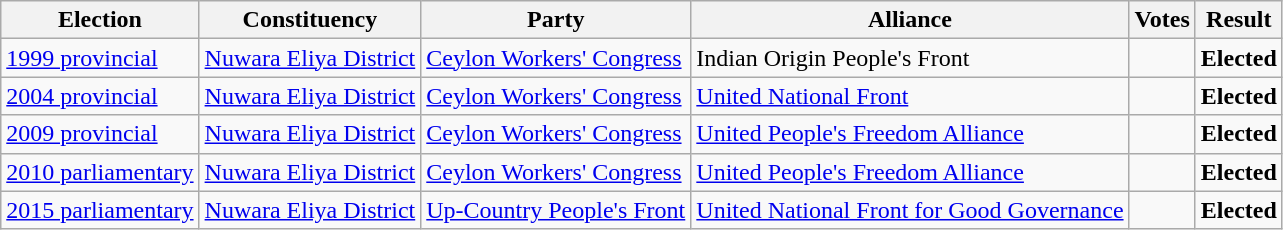<table class="wikitable" style="text-align:left;">
<tr>
<th scope=col>Election</th>
<th scope=col>Constituency</th>
<th scope=col>Party</th>
<th scope=col>Alliance</th>
<th scope=col>Votes</th>
<th scope=col>Result</th>
</tr>
<tr>
<td><a href='#'>1999 provincial</a></td>
<td><a href='#'>Nuwara Eliya District</a></td>
<td><a href='#'>Ceylon Workers' Congress</a></td>
<td>Indian Origin People's Front</td>
<td></td>
<td><strong>Elected</strong></td>
</tr>
<tr>
<td><a href='#'>2004 provincial</a></td>
<td><a href='#'>Nuwara Eliya District</a></td>
<td><a href='#'>Ceylon Workers' Congress</a></td>
<td><a href='#'>United National Front</a></td>
<td align=right></td>
<td><strong>Elected</strong></td>
</tr>
<tr>
<td><a href='#'>2009 provincial</a></td>
<td><a href='#'>Nuwara Eliya District</a></td>
<td><a href='#'>Ceylon Workers' Congress</a></td>
<td><a href='#'>United People's Freedom Alliance</a></td>
<td align=right></td>
<td><strong>Elected</strong></td>
</tr>
<tr>
<td><a href='#'>2010 parliamentary</a></td>
<td><a href='#'>Nuwara Eliya District</a></td>
<td><a href='#'>Ceylon Workers' Congress</a></td>
<td><a href='#'>United People's Freedom Alliance</a></td>
<td align=right></td>
<td><strong>Elected</strong></td>
</tr>
<tr>
<td><a href='#'>2015 parliamentary</a></td>
<td><a href='#'>Nuwara Eliya District</a></td>
<td><a href='#'>Up-Country People's Front</a></td>
<td><a href='#'>United National Front for Good Governance</a></td>
<td align=right></td>
<td><strong>Elected</strong></td>
</tr>
</table>
